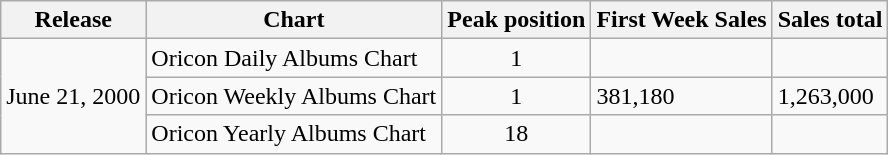<table class="wikitable">
<tr>
<th>Release</th>
<th>Chart</th>
<th>Peak position</th>
<th>First Week Sales</th>
<th>Sales total</th>
</tr>
<tr>
<td rowspan="3">June 21, 2000</td>
<td>Oricon Daily Albums Chart</td>
<td align="center">1</td>
<td></td>
<td></td>
</tr>
<tr>
<td>Oricon Weekly Albums Chart</td>
<td align="center">1</td>
<td>381,180</td>
<td>1,263,000</td>
</tr>
<tr>
<td>Oricon Yearly Albums Chart</td>
<td align="center">18</td>
<td></td>
<td></td>
</tr>
</table>
